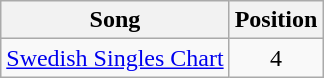<table class="wikitable" border="1">
<tr>
<th>Song</th>
<th>Position</th>
</tr>
<tr>
<td><a href='#'>Swedish Singles Chart</a></td>
<td align="center">4</td>
</tr>
</table>
